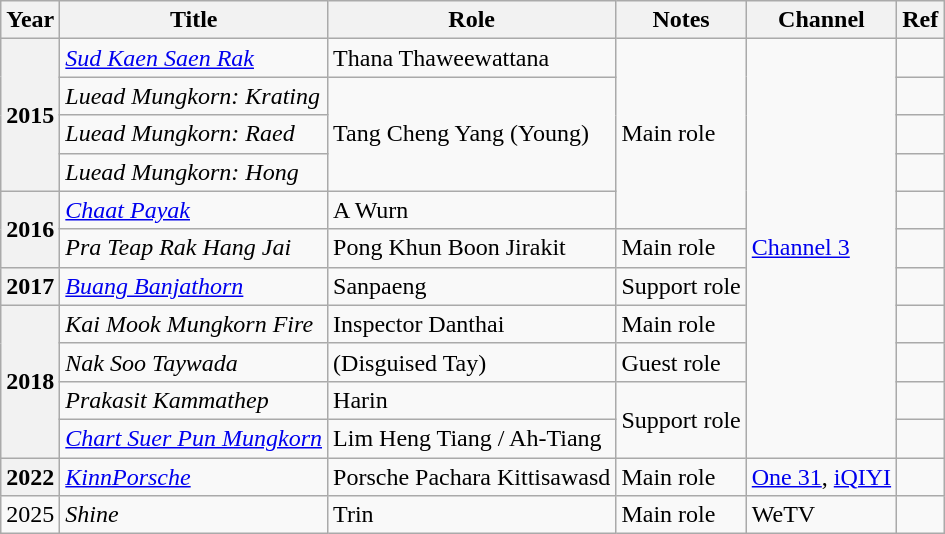<table class="wikitable sortable plainrowheaders">
<tr>
<th scope="col">Year</th>
<th scope="col">Title</th>
<th scope="col">Role</th>
<th class="unsortable" scope="col">Notes</th>
<th class="unsortable" scope="col">Channel</th>
<th>Ref</th>
</tr>
<tr>
<th scope="row" rowspan="4">2015</th>
<td><em><a href='#'>Sud Kaen Saen Rak</a></em></td>
<td>Thana Thaweewattana</td>
<td rowspan="5">Main role</td>
<td rowspan="11"><a href='#'>Channel 3</a></td>
<td></td>
</tr>
<tr>
<td><em>Luead Mungkorn: Krating</em></td>
<td rowspan="3">Tang Cheng Yang (Young)</td>
<td></td>
</tr>
<tr>
<td><em>Luead Mungkorn: Raed</em></td>
<td></td>
</tr>
<tr>
<td><em>Luead Mungkorn: Hong</em></td>
<td></td>
</tr>
<tr>
<th scope="row" rowspan="2">2016</th>
<td><em><a href='#'>Chaat Payak</a></em></td>
<td>A Wurn</td>
<td></td>
</tr>
<tr>
<td><em>Pra Teap Rak Hang Jai</em></td>
<td>Pong Khun Boon Jirakit</td>
<td>Main role</td>
<td></td>
</tr>
<tr>
<th scope="row">2017</th>
<td><em><a href='#'>Buang Banjathorn</a></em></td>
<td>Sanpaeng</td>
<td>Support role</td>
<td></td>
</tr>
<tr>
<th scope="row" rowspan="4">2018</th>
<td><em>Kai Mook Mungkorn Fire</em></td>
<td>Inspector Danthai</td>
<td>Main role</td>
<td></td>
</tr>
<tr>
<td><em>Nak Soo Taywada</em></td>
<td>(Disguised Tay)</td>
<td>Guest role</td>
<td></td>
</tr>
<tr>
<td><em>Prakasit Kammathep</em> </td>
<td>Harin</td>
<td rowspan="2">Support role</td>
<td></td>
</tr>
<tr>
<td><em><a href='#'>Chart Suer Pun Mungkorn</a></em></td>
<td>Lim Heng Tiang / Ah-Tiang</td>
<td></td>
</tr>
<tr>
<th scope="row">2022</th>
<td><em><a href='#'>KinnPorsche</a></em></td>
<td>Porsche Pachara Kittisawasd</td>
<td>Main role</td>
<td><a href='#'>One 31</a>, <a href='#'>iQIYI</a></td>
<td></td>
</tr>
<tr>
<td>2025</td>
<td><em>Shine</em></td>
<td>Trin</td>
<td>Main role</td>
<td>WeTV</td>
<td></td>
</tr>
</table>
